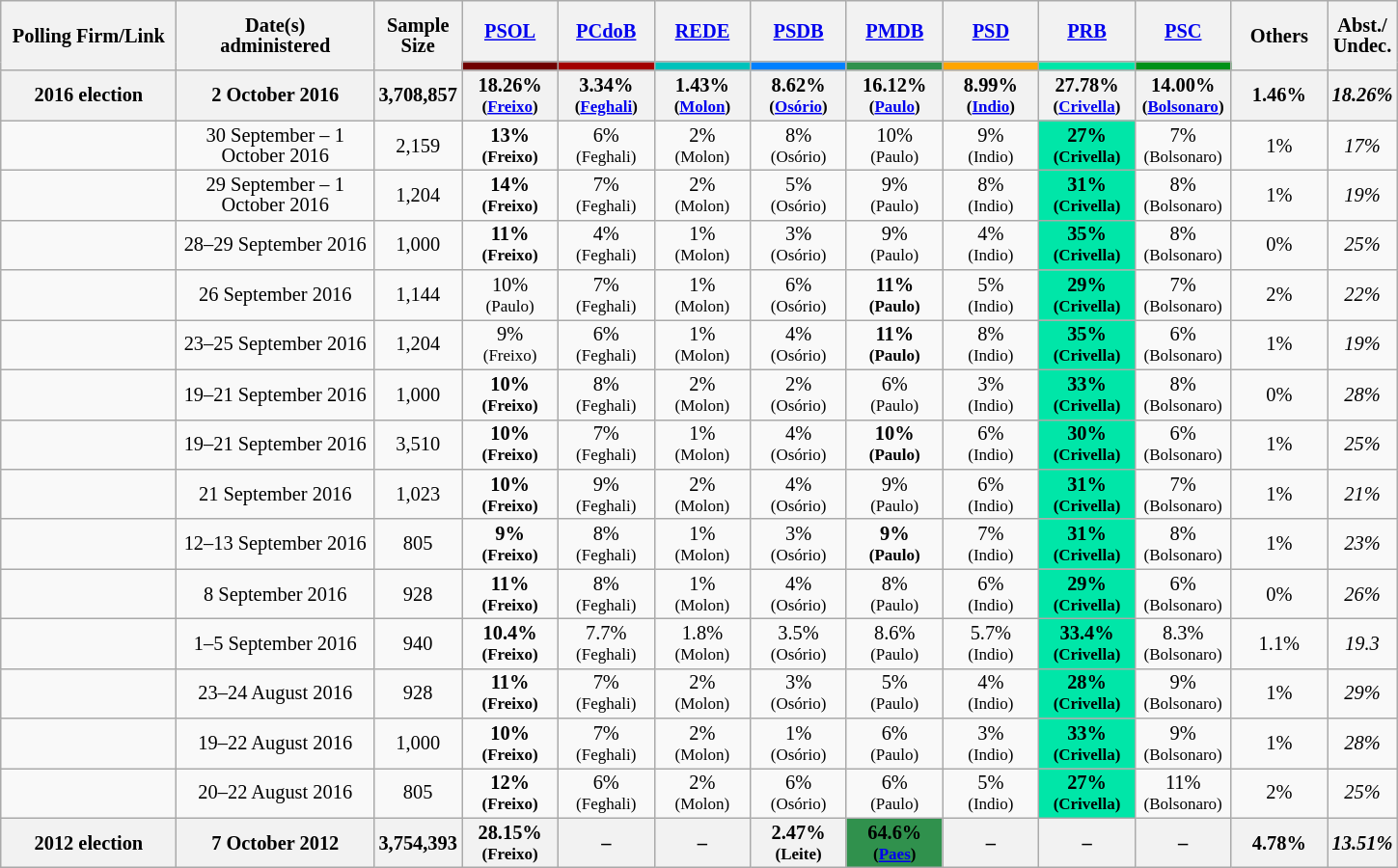<table class="wikitable collapsible" style="text-align:center;font-size:85%;line-height:14px;">
<tr style="height:42px;">
<th style="width:115px;" rowspan="2">Polling Firm/Link</th>
<th style="width:130px;" rowspan="2">Date(s)<br>administered</th>
<th style="width:50px;" rowspan="2">Sample<br>Size</th>
<th style="width:60px;"><a href='#'>PSOL</a></th>
<th style="width:60px;"><a href='#'>PCdoB</a></th>
<th style="width:60px;"><a href='#'>REDE</a></th>
<th style="width:60px;"><a href='#'>PSDB</a></th>
<th style="width:60px;"><a href='#'>PMDB</a></th>
<th style="width:60px;"><a href='#'>PSD</a></th>
<th style="width:60px;"><a href='#'>PRB</a></th>
<th style="width:60px;"><a href='#'>PSC</a></th>
<th style="width:60px;" rowspan="2">Others</th>
<th style="width:40px;" rowspan="2">Abst./<br>Undec.</th>
</tr>
<tr>
<td style="color:inherit;background:#700000;"></td>
<td style="color:inherit;background:#A30000;"></td>
<td style="color:inherit;background:#00C2BB;"></td>
<td style="color:inherit;background:#0080FF;"></td>
<td style="color:inherit;background:#30914D;"></td>
<td style="color:inherit;background:#FFA500;"></td>
<td style="color:inherit;background:#00E6A8;"></td>
<td style="color:inherit;background:#009118;"></td>
</tr>
<tr>
<th>2016 election</th>
<th>2 October 2016</th>
<th>3,708,857</th>
<th>18.26%<br><small>(<a href='#'>Freixo</a>)</small></th>
<th>3.34%<br><small>(<a href='#'>Feghali</a>)</small></th>
<th>1.43%<br><small>(<a href='#'>Molon</a>)</small></th>
<th>8.62%<br><small>(<a href='#'>Osório</a>)</small></th>
<th>16.12%<br><small>(<a href='#'>Paulo</a>)</small></th>
<th>8.99%<br><small>(<a href='#'>Indio</a>)</small></th>
<th>27.78%<br><small>(<a href='#'>Crivella</a>)</small></th>
<th>14.00%<br><small>(<a href='#'>Bolsonaro</a>)</small></th>
<th>1.46%</th>
<th><em>18.26%</em></th>
</tr>
<tr>
<td></td>
<td>30 September – 1 October 2016</td>
<td>2,159</td>
<td><strong>13%<br><small>(Freixo)</small></strong></td>
<td>6%<br><small>(Feghali)</small></td>
<td>2%<br><small>(Molon)</small></td>
<td>8%<br><small>(Osório)</small></td>
<td>10%<br><small>(Paulo)</small></td>
<td>9%<br><small>(Indio)</small></td>
<td style="background:#00E6A8;"><strong>27%<br><small>(Crivella)</small></strong></td>
<td>7%<br><small>(Bolsonaro)</small></td>
<td>1%</td>
<td><em>17%</em></td>
</tr>
<tr>
<td></td>
<td>29 September – 1 October 2016</td>
<td>1,204</td>
<td><strong>14%<br><small>(Freixo)</small></strong></td>
<td>7%<br><small>(Feghali)</small></td>
<td>2%<br><small>(Molon)</small></td>
<td>5%<br><small>(Osório)</small></td>
<td>9%<br><small>(Paulo)</small></td>
<td>8%<br><small>(Indio)</small></td>
<td style="background:#00E6A8;"><strong>31%<br><small>(Crivella)</small></strong></td>
<td>8%<br><small>(Bolsonaro)</small></td>
<td>1%</td>
<td><em>19%</em></td>
</tr>
<tr>
<td></td>
<td>28–29 September 2016</td>
<td>1,000</td>
<td><strong>11%<br><small>(Freixo)</small></strong></td>
<td>4%<br><small>(Feghali)</small></td>
<td>1%<br><small>(Molon)</small></td>
<td>3%<br><small>(Osório)</small></td>
<td>9%<br><small>(Paulo)</small></td>
<td>4%<br><small>(Indio)</small></td>
<td style="background:#00E6A8;"><strong>35%<br><small>(Crivella)</small></strong></td>
<td>8%<br><small>(Bolsonaro)</small></td>
<td>0%</td>
<td><em>25%</em></td>
</tr>
<tr>
<td></td>
<td>26 September 2016</td>
<td>1,144</td>
<td>10%<br><small>(Paulo)</small></td>
<td>7%<br><small>(Feghali)</small></td>
<td>1%<br><small>(Molon)</small></td>
<td>6%<br><small>(Osório)</small></td>
<td><strong>11%<br><small>(Paulo)</small></strong></td>
<td>5%<br><small>(Indio)</small></td>
<td style="background:#00E6A8;"><strong>29%<br><small>(Crivella)</small></strong></td>
<td>7%<br><small>(Bolsonaro)</small></td>
<td>2%</td>
<td><em>22%</em></td>
</tr>
<tr>
<td></td>
<td>23–25 September 2016</td>
<td>1,204</td>
<td>9%<br><small>(Freixo)</small></td>
<td>6%<br><small>(Feghali)</small></td>
<td>1%<br><small>(Molon)</small></td>
<td>4%<br><small>(Osório)</small></td>
<td><strong>11%<br><small>(Paulo)</small></strong></td>
<td>8%<br><small>(Indio)</small></td>
<td style="background:#00E6A8;"><strong>35%<br><small>(Crivella)</small></strong></td>
<td>6%<br><small>(Bolsonaro)</small></td>
<td>1%</td>
<td><em>19%</em></td>
</tr>
<tr>
<td></td>
<td>19–21 September 2016</td>
<td>1,000</td>
<td><strong>10%<br><small>(Freixo)</small></strong></td>
<td>8%<br><small>(Feghali)</small></td>
<td>2%<br><small>(Molon)</small></td>
<td>2%<br><small>(Osório)</small></td>
<td>6%<br><small>(Paulo)</small></td>
<td>3%<br><small>(Indio)</small></td>
<td style="background:#00E6A8;"><strong>33%<br><small>(Crivella)</small></strong></td>
<td>8%<br><small>(Bolsonaro)</small></td>
<td>0%</td>
<td><em>28%</em></td>
</tr>
<tr>
<td></td>
<td>19–21 September 2016</td>
<td>3,510</td>
<td><strong>10%<br><small>(Freixo)</small></strong></td>
<td>7%<br><small>(Feghali)</small></td>
<td>1%<br><small>(Molon)</small></td>
<td>4%<br><small>(Osório)</small></td>
<td><strong>10%<br><small>(Paulo)</small></strong></td>
<td>6%<br><small>(Indio)</small></td>
<td style="background:#00E6A8;"><strong>30%<br><small>(Crivella)</small></strong></td>
<td>6%<br><small>(Bolsonaro)</small></td>
<td>1%</td>
<td><em>25%</em></td>
</tr>
<tr>
<td></td>
<td>21 September 2016</td>
<td>1,023</td>
<td><strong>10%<br><small>(Freixo)</small></strong></td>
<td>9%<br><small>(Feghali)</small></td>
<td>2%<br><small>(Molon)</small></td>
<td>4%<br><small>(Osório)</small></td>
<td>9%<br><small>(Paulo)</small></td>
<td>6%<br><small>(Indio)</small></td>
<td style="background:#00E6A8;"><strong>31%<br><small>(Crivella)</small></strong></td>
<td>7%<br><small>(Bolsonaro)</small></td>
<td>1%</td>
<td><em>21%</em></td>
</tr>
<tr>
<td></td>
<td>12–13 September 2016</td>
<td>805</td>
<td><strong>9%<br><small>(Freixo)</small></strong></td>
<td>8%<br><small>(Feghali)</small></td>
<td>1%<br><small>(Molon)</small></td>
<td>3%<br><small>(Osório)</small></td>
<td><strong>9%<br><small>(Paulo)</small></strong></td>
<td>7%<br><small>(Indio)</small></td>
<td style="background:#00E6A8;"><strong>31%<br><small>(Crivella)</small></strong></td>
<td>8%<br><small>(Bolsonaro)</small></td>
<td>1%</td>
<td><em>23%</em></td>
</tr>
<tr>
<td></td>
<td>8 September 2016</td>
<td>928</td>
<td><strong>11%<br><small>(Freixo)</small></strong></td>
<td>8%<br><small>(Feghali)</small></td>
<td>1%<br><small>(Molon)</small></td>
<td>4%<br><small>(Osório)</small></td>
<td>8%<br><small>(Paulo)</small></td>
<td>6%<br><small>(Indio)</small></td>
<td style="background:#00E6A8;"><strong>29%<br><small>(Crivella)</small></strong></td>
<td>6%<br><small>(Bolsonaro)</small></td>
<td>0%</td>
<td><em>26%</em></td>
</tr>
<tr>
<td></td>
<td>1–5 September 2016</td>
<td>940</td>
<td><strong>10.4%<br><small>(Freixo)</small></strong></td>
<td>7.7%<br><small>(Feghali)</small></td>
<td>1.8%<br><small>(Molon)</small></td>
<td>3.5%<br><small>(Osório)</small></td>
<td>8.6%<br><small>(Paulo)</small></td>
<td>5.7%<br><small>(Indio)</small></td>
<td style="background:#00E6A8;"><strong>33.4%<br><small>(Crivella)</small></strong></td>
<td>8.3%<br><small>(Bolsonaro)</small></td>
<td>1.1%</td>
<td><em>19.3</em></td>
</tr>
<tr>
<td></td>
<td>23–24 August 2016</td>
<td>928</td>
<td><strong>11%<br><small>(Freixo)</small></strong></td>
<td>7%<br><small>(Feghali)</small></td>
<td>2%<br><small>(Molon)</small></td>
<td>3%<br><small>(Osório)</small></td>
<td>5%<br><small>(Paulo)</small></td>
<td>4%<br><small>(Indio)</small></td>
<td style="background:#00E6A8;"><strong>28%<br><small>(Crivella)</small></strong></td>
<td>9%<br><small>(Bolsonaro)</small></td>
<td>1%</td>
<td><em>29%</em></td>
</tr>
<tr>
<td></td>
<td>19–22 August 2016</td>
<td>1,000</td>
<td><strong>10%<br><small>(Freixo)</small></strong></td>
<td>7%<br><small>(Feghali)</small></td>
<td>2%<br><small>(Molon)</small></td>
<td>1%<br><small>(Osório)</small></td>
<td>6%<br><small>(Paulo)</small></td>
<td>3%<br><small>(Indio)</small></td>
<td style="background:#00E6A8;"><strong>33%<br><small>(Crivella)</small></strong></td>
<td>9%<br><small>(Bolsonaro)</small></td>
<td>1%</td>
<td><em>28%</em></td>
</tr>
<tr>
<td></td>
<td>20–22 August 2016</td>
<td>805</td>
<td><strong>12%<br><small>(Freixo)</small></strong></td>
<td>6%<br><small>(Feghali)</small></td>
<td>2%<br><small>(Molon)</small></td>
<td>6%<br><small>(Osório)</small></td>
<td>6%<br><small>(Paulo)</small></td>
<td>5%<br><small>(Indio)</small></td>
<td style="background:#00E6A8;"><strong>27%<br><small>(Crivella)</small></strong></td>
<td>11%<br><small>(Bolsonaro)</small></td>
<td>2%</td>
<td><em>25%</em></td>
</tr>
<tr>
<th>2012 election</th>
<th>7 October 2012</th>
<th>3,754,393</th>
<th>28.15%<br><small>(Freixo)</small></th>
<th>–</th>
<th>–</th>
<th>2.47%<br><small>(Leite)</small></th>
<th style="background:#30914D;">64.6%<br><small>(<a href='#'>Paes</a>)</small></th>
<th>–</th>
<th>–</th>
<th>–</th>
<th>4.78%</th>
<th><em>13.51%</em></th>
</tr>
</table>
